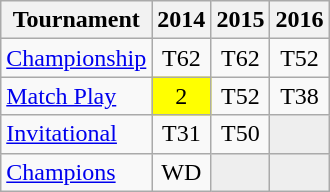<table class="wikitable" style="text-align:center;">
<tr>
<th>Tournament</th>
<th>2014</th>
<th>2015</th>
<th>2016</th>
</tr>
<tr>
<td align="left"><a href='#'>Championship</a></td>
<td>T62</td>
<td>T62</td>
<td>T52</td>
</tr>
<tr>
<td align="left"><a href='#'>Match Play</a></td>
<td style="background:yellow;">2</td>
<td>T52</td>
<td>T38</td>
</tr>
<tr>
<td align="left"><a href='#'>Invitational</a></td>
<td>T31</td>
<td>T50</td>
<td style="background:#eeeeee;"></td>
</tr>
<tr>
<td align="left"><a href='#'>Champions</a></td>
<td>WD</td>
<td style="background:#eeeeee;"></td>
<td style="background:#eeeeee;"></td>
</tr>
</table>
